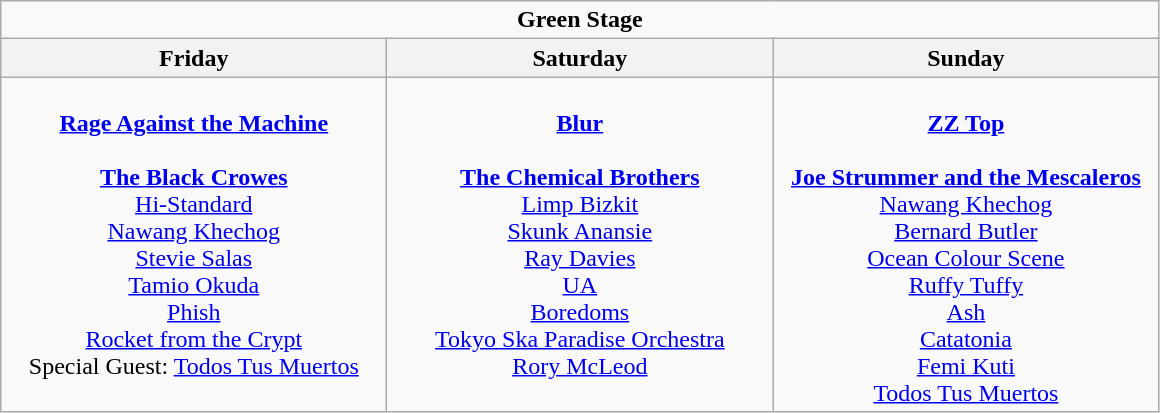<table class="wikitable">
<tr>
<td colspan="3" style="text-align:center;"><strong>Green Stage</strong></td>
</tr>
<tr>
<th>Friday</th>
<th>Saturday</th>
<th>Sunday</th>
</tr>
<tr>
<td style="text-align:center; vertical-align:top; width:250px;"><br><strong><a href='#'>Rage Against the Machine</a></strong>
<br>
<br> <strong><a href='#'>The Black Crowes</a></strong>
<br> <a href='#'>Hi-Standard</a>
<br> <a href='#'>Nawang Khechog</a>
<br> <a href='#'>Stevie Salas</a>
<br> <a href='#'>Tamio Okuda</a>
<br> <a href='#'>Phish</a>
<br> <a href='#'>Rocket from the Crypt</a>
<br> Special Guest: <a href='#'>Todos Tus Muertos</a></td>
<td style="text-align:center; vertical-align:top; width:250px;"><br><strong><a href='#'>Blur</a></strong>
<br>
<br> <strong><a href='#'>The Chemical Brothers</a></strong>
<br> <a href='#'>Limp Bizkit</a>
<br> <a href='#'>Skunk Anansie</a>
<br> <a href='#'>Ray Davies</a>
<br> <a href='#'>UA</a>
<br> <a href='#'>Boredoms</a>
<br> <a href='#'>Tokyo Ska Paradise Orchestra</a>
<br> <a href='#'>Rory McLeod</a></td>
<td style="text-align:center; vertical-align:top; width:250px;"><br><strong><a href='#'>ZZ Top</a></strong>
<br>
<br> <strong><a href='#'>Joe Strummer and the Mescaleros</a></strong>
<br> <a href='#'>Nawang Khechog</a>
<br> <a href='#'>Bernard Butler</a>
<br> <a href='#'>Ocean Colour Scene</a>
<br> <a href='#'>Ruffy Tuffy</a>
<br> <a href='#'>Ash</a>
<br> <a href='#'>Catatonia</a>
<br> <a href='#'>Femi Kuti</a>
<br> <a href='#'>Todos Tus Muertos</a></td>
</tr>
</table>
